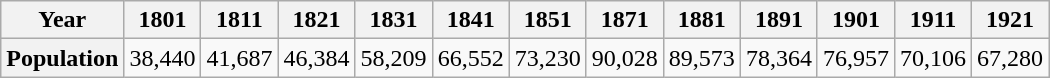<table class="wikitable">
<tr>
<th>Year</th>
<th>1801</th>
<th>1811</th>
<th>1821</th>
<th>1831</th>
<th>1841</th>
<th>1851</th>
<th>1871</th>
<th>1881</th>
<th>1891</th>
<th>1901</th>
<th>1911</th>
<th>1921</th>
</tr>
<tr>
<th>Population</th>
<td>38,440</td>
<td>41,687</td>
<td>46,384</td>
<td>58,209</td>
<td>66,552</td>
<td>73,230</td>
<td>90,028</td>
<td>89,573</td>
<td>78,364</td>
<td>76,957</td>
<td>70,106</td>
<td>67,280</td>
</tr>
</table>
